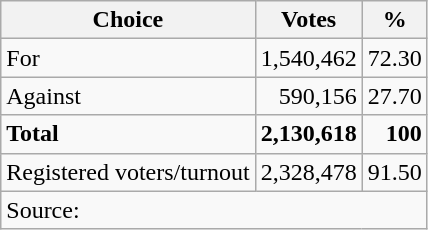<table class=wikitable style=text-align:right>
<tr>
<th>Choice</th>
<th>Votes</th>
<th>%</th>
</tr>
<tr>
<td align=left>For</td>
<td>1,540,462</td>
<td>72.30</td>
</tr>
<tr>
<td align=left>Against</td>
<td>590,156</td>
<td>27.70</td>
</tr>
<tr>
<td align=left><strong>Total</strong></td>
<td><strong>2,130,618</strong></td>
<td><strong>100</strong></td>
</tr>
<tr>
<td align=left>Registered voters/turnout</td>
<td>2,328,478</td>
<td>91.50</td>
</tr>
<tr>
<td align=left colspan=3>Source: </td>
</tr>
</table>
